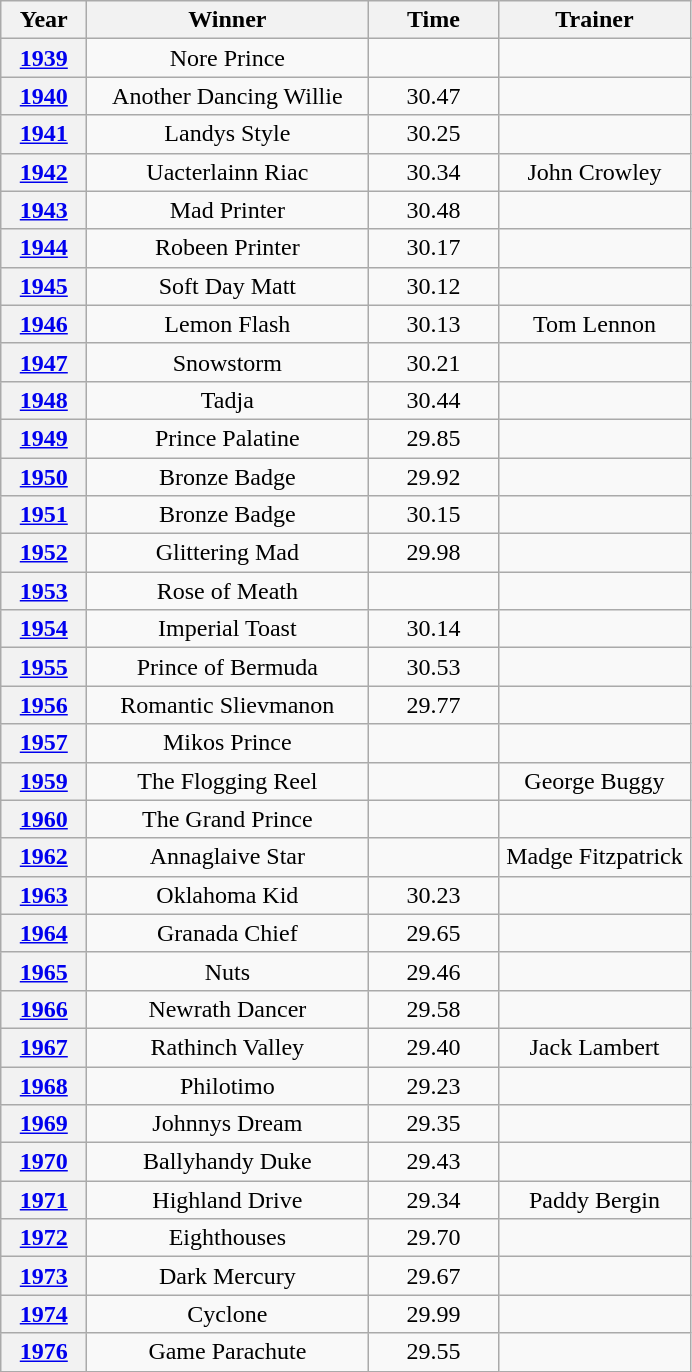<table class="wikitable" style="text-align:center">
<tr>
<th width=50>Year</th>
<th width=180>Winner</th>
<th width=80>Time</th>
<th width=120>Trainer</th>
</tr>
<tr>
<th><a href='#'>1939</a></th>
<td>Nore Prince</td>
<td></td>
<td></td>
</tr>
<tr>
<th><a href='#'>1940</a></th>
<td>Another Dancing Willie</td>
<td>30.47</td>
<td></td>
</tr>
<tr>
<th><a href='#'>1941</a></th>
<td>Landys Style</td>
<td>30.25</td>
<td></td>
</tr>
<tr>
<th><a href='#'>1942</a></th>
<td>Uacterlainn Riac</td>
<td>30.34</td>
<td>John Crowley</td>
</tr>
<tr>
<th><a href='#'>1943</a></th>
<td>Mad Printer</td>
<td>30.48</td>
<td></td>
</tr>
<tr>
<th><a href='#'>1944</a></th>
<td>Robeen Printer</td>
<td>30.17</td>
<td></td>
</tr>
<tr>
<th><a href='#'>1945</a></th>
<td>Soft Day Matt</td>
<td>30.12</td>
<td></td>
</tr>
<tr>
<th><a href='#'>1946</a></th>
<td>Lemon Flash </td>
<td>30.13</td>
<td>Tom Lennon</td>
</tr>
<tr>
<th><a href='#'>1947</a></th>
<td>Snowstorm</td>
<td>30.21</td>
<td></td>
</tr>
<tr>
<th><a href='#'>1948</a></th>
<td>Tadja</td>
<td>30.44</td>
<td></td>
</tr>
<tr>
<th><a href='#'>1949</a></th>
<td>Prince Palatine</td>
<td>29.85</td>
<td></td>
</tr>
<tr>
<th><a href='#'>1950</a></th>
<td>Bronze Badge</td>
<td>29.92</td>
<td></td>
</tr>
<tr>
<th><a href='#'>1951</a></th>
<td>Bronze Badge</td>
<td>30.15</td>
<td></td>
</tr>
<tr>
<th><a href='#'>1952</a></th>
<td>Glittering Mad</td>
<td>29.98</td>
<td></td>
</tr>
<tr>
<th><a href='#'>1953</a></th>
<td>Rose of Meath</td>
<td></td>
<td></td>
</tr>
<tr>
<th><a href='#'>1954</a></th>
<td>Imperial Toast</td>
<td>30.14</td>
<td></td>
</tr>
<tr>
<th><a href='#'>1955</a></th>
<td>Prince of Bermuda</td>
<td>30.53</td>
<td></td>
</tr>
<tr>
<th><a href='#'>1956</a></th>
<td>Romantic Slievmanon</td>
<td>29.77</td>
<td></td>
</tr>
<tr>
<th><a href='#'>1957</a></th>
<td>Mikos Prince</td>
<td></td>
<td></td>
</tr>
<tr>
<th><a href='#'>1959</a></th>
<td>The Flogging Reel</td>
<td></td>
<td>George Buggy</td>
</tr>
<tr>
<th><a href='#'>1960</a></th>
<td>The Grand Prince</td>
<td></td>
<td></td>
</tr>
<tr>
<th><a href='#'>1962</a></th>
<td>Annaglaive Star</td>
<td></td>
<td>Madge Fitzpatrick</td>
</tr>
<tr>
<th><a href='#'>1963</a></th>
<td>Oklahoma Kid</td>
<td>30.23</td>
<td></td>
</tr>
<tr>
<th><a href='#'>1964</a></th>
<td>Granada Chief</td>
<td>29.65</td>
<td></td>
</tr>
<tr>
<th><a href='#'>1965</a></th>
<td>Nuts</td>
<td>29.46</td>
<td></td>
</tr>
<tr>
<th><a href='#'>1966</a></th>
<td>Newrath Dancer</td>
<td>29.58</td>
<td></td>
</tr>
<tr>
<th><a href='#'>1967</a></th>
<td>Rathinch Valley</td>
<td>29.40</td>
<td>Jack Lambert</td>
</tr>
<tr>
<th><a href='#'>1968</a></th>
<td>Philotimo</td>
<td>29.23</td>
<td></td>
</tr>
<tr>
<th><a href='#'>1969</a></th>
<td>Johnnys Dream</td>
<td>29.35</td>
<td></td>
</tr>
<tr>
<th><a href='#'>1970</a></th>
<td>Ballyhandy Duke</td>
<td>29.43</td>
<td></td>
</tr>
<tr>
<th><a href='#'>1971</a></th>
<td>Highland Drive</td>
<td>29.34</td>
<td>Paddy Bergin</td>
</tr>
<tr>
<th><a href='#'>1972</a></th>
<td>Eighthouses</td>
<td>29.70</td>
<td></td>
</tr>
<tr>
<th><a href='#'>1973</a></th>
<td>Dark Mercury</td>
<td>29.67</td>
<td></td>
</tr>
<tr>
<th><a href='#'>1974</a></th>
<td>Cyclone</td>
<td>29.99</td>
<td></td>
</tr>
<tr>
<th><a href='#'>1976</a></th>
<td>Game Parachute</td>
<td>29.55</td>
<td></td>
</tr>
</table>
